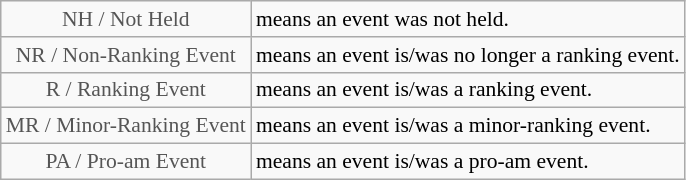<table class="wikitable" style="font-size:90%">
<tr>
<td style="text-align:center; color:#555555;" colspan="4">NH / Not Held</td>
<td>means an event was not held.</td>
</tr>
<tr>
<td style="text-align:center; color:#555555;" colspan="4">NR / Non-Ranking Event</td>
<td>means an event is/was no longer a ranking event.</td>
</tr>
<tr>
<td style="text-align:center; color:#555555;" colspan="4">R / Ranking Event</td>
<td>means an event is/was a ranking event.</td>
</tr>
<tr>
<td style="text-align:center; color:#555555;" colspan="4">MR / Minor-Ranking Event</td>
<td>means an event is/was a minor-ranking event.</td>
</tr>
<tr>
<td style="text-align:center; color:#555555;" colspan="4">PA / Pro-am Event</td>
<td>means an event is/was a pro-am event.</td>
</tr>
</table>
